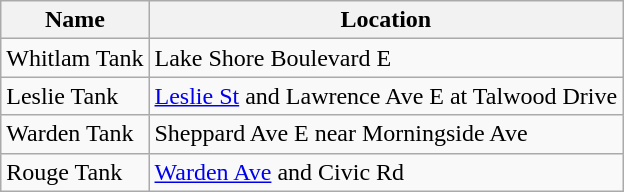<table class="wikitable">
<tr>
<th>Name</th>
<th>Location</th>
</tr>
<tr>
<td>Whitlam Tank</td>
<td>Lake Shore Boulevard E</td>
</tr>
<tr>
<td>Leslie Tank</td>
<td><a href='#'>Leslie St</a> and Lawrence Ave E at Talwood Drive</td>
</tr>
<tr>
<td>Warden Tank</td>
<td>Sheppard Ave E near Morningside Ave</td>
</tr>
<tr>
<td>Rouge Tank</td>
<td><a href='#'>Warden Ave</a> and Civic Rd</td>
</tr>
</table>
